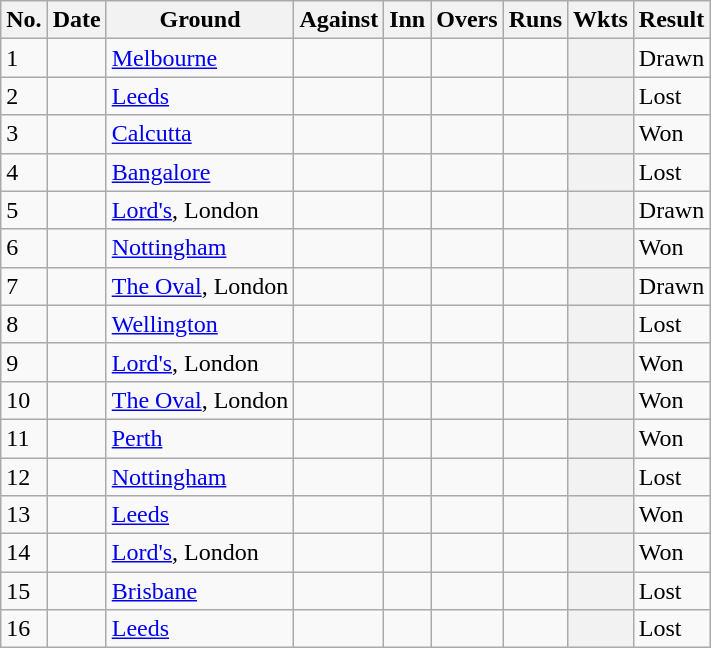<table class="wikitable sortable">
<tr>
<th>No.</th>
<th>Date</th>
<th>Ground</th>
<th>Against</th>
<th>Inn</th>
<th>Overs</th>
<th>Runs</th>
<th>Wkts</th>
<th>Result</th>
</tr>
<tr>
<td>1</td>
<td></td>
<td><a href='#'>Melbourne</a></td>
<td></td>
<td></td>
<td></td>
<td></td>
<th scope="row"></th>
<td>Drawn</td>
</tr>
<tr>
<td>2</td>
<td></td>
<td><a href='#'>Leeds</a></td>
<td></td>
<td></td>
<td></td>
<td></td>
<th scope="row"></th>
<td>Lost</td>
</tr>
<tr>
<td>3</td>
<td></td>
<td><a href='#'>Calcutta</a></td>
<td></td>
<td></td>
<td></td>
<td></td>
<th scope="row"></th>
<td>Won</td>
</tr>
<tr>
<td>4</td>
<td></td>
<td><a href='#'>Bangalore</a></td>
<td></td>
<td></td>
<td></td>
<td></td>
<th scope="row"></th>
<td>Lost</td>
</tr>
<tr>
<td>5</td>
<td></td>
<td><a href='#'>Lord's</a>, London</td>
<td></td>
<td></td>
<td></td>
<td></td>
<th scope="row"></th>
<td>Drawn</td>
</tr>
<tr>
<td>6</td>
<td></td>
<td><a href='#'>Nottingham</a></td>
<td></td>
<td></td>
<td></td>
<td></td>
<th scope="row"></th>
<td>Won</td>
</tr>
<tr>
<td>7</td>
<td></td>
<td><a href='#'>The Oval</a>, London</td>
<td></td>
<td></td>
<td></td>
<td></td>
<th scope="row"></th>
<td>Drawn</td>
</tr>
<tr>
<td>8</td>
<td></td>
<td><a href='#'>Wellington</a></td>
<td></td>
<td></td>
<td></td>
<td></td>
<th scope="row"></th>
<td>Lost</td>
</tr>
<tr>
<td>9</td>
<td></td>
<td><a href='#'>Lord's</a>, London</td>
<td></td>
<td></td>
<td></td>
<td></td>
<th scope="row"></th>
<td>Won</td>
</tr>
<tr>
<td>10</td>
<td></td>
<td><a href='#'>The Oval</a>, London</td>
<td></td>
<td></td>
<td></td>
<td></td>
<th scope="row"></th>
<td>Won</td>
</tr>
<tr>
<td>11</td>
<td></td>
<td><a href='#'>Perth</a></td>
<td></td>
<td></td>
<td></td>
<td></td>
<th scope="row"></th>
<td>Won</td>
</tr>
<tr>
<td>12</td>
<td></td>
<td><a href='#'>Nottingham</a></td>
<td></td>
<td></td>
<td></td>
<td></td>
<th scope="row"></th>
<td>Lost</td>
</tr>
<tr>
<td>13</td>
<td></td>
<td><a href='#'>Leeds</a></td>
<td></td>
<td></td>
<td></td>
<td></td>
<th scope="row"></th>
<td>Won</td>
</tr>
<tr>
<td>14</td>
<td></td>
<td><a href='#'>Lord's</a>, London</td>
<td></td>
<td></td>
<td></td>
<td></td>
<th scope="row"></th>
<td>Won</td>
</tr>
<tr>
<td>15</td>
<td></td>
<td><a href='#'>Brisbane</a></td>
<td></td>
<td></td>
<td></td>
<td></td>
<th scope="row"></th>
<td>Lost</td>
</tr>
<tr>
<td>16</td>
<td></td>
<td><a href='#'>Leeds</a></td>
<td></td>
<td></td>
<td></td>
<td></td>
<th scope="row"></th>
<td>Lost</td>
</tr>
</table>
